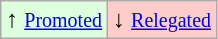<table class="wikitable" align="center">
<tr>
<td style="background:#ddffdd">↑ <small><a href='#'>Promoted</a></small></td>
<td style="background:#ffcccc">↓ <small><a href='#'>Relegated</a></small></td>
</tr>
</table>
